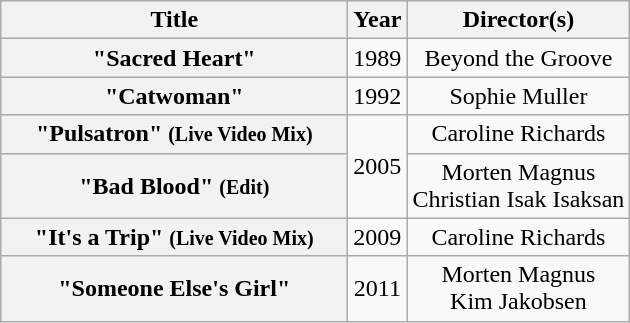<table class="wikitable plainrowheaders" style="text-align:center;" border="1">
<tr>
<th style="width:14em;">Title</th>
<th scope="col">Year</th>
<th scope="col">Director(s)</th>
</tr>
<tr>
<th scope="row">"Sacred Heart"</th>
<td>1989</td>
<td>Beyond the Groove</td>
</tr>
<tr>
<th scope="row">"Catwoman"</th>
<td>1992</td>
<td>Sophie Muller</td>
</tr>
<tr>
<th scope="row">"Pulsatron" <small>(Live Video Mix)</small></th>
<td rowspan="2">2005</td>
<td>Caroline Richards</td>
</tr>
<tr>
<th scope="row">"Bad Blood" <small>(Edit)</small></th>
<td>Morten Magnus<br>Christian Isak Isaksan</td>
</tr>
<tr>
<th scope="row">"It's a Trip" <small>(Live Video Mix)</small></th>
<td>2009</td>
<td>Caroline Richards</td>
</tr>
<tr>
<th scope="row">"Someone Else's Girl"</th>
<td>2011</td>
<td>Morten Magnus<br>Kim Jakobsen</td>
</tr>
</table>
